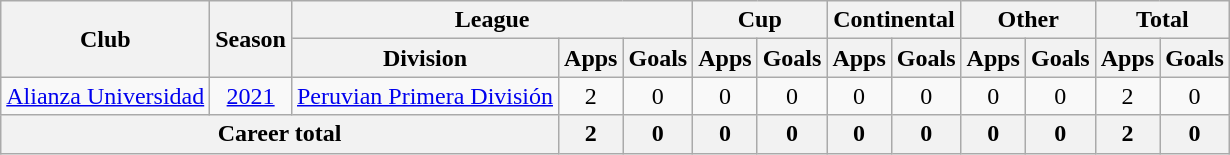<table class="wikitable" style="text-align: center">
<tr>
<th rowspan="2">Club</th>
<th rowspan="2">Season</th>
<th colspan="3">League</th>
<th colspan="2">Cup</th>
<th colspan="2">Continental</th>
<th colspan="2">Other</th>
<th colspan="2">Total</th>
</tr>
<tr>
<th>Division</th>
<th>Apps</th>
<th>Goals</th>
<th>Apps</th>
<th>Goals</th>
<th>Apps</th>
<th>Goals</th>
<th>Apps</th>
<th>Goals</th>
<th>Apps</th>
<th>Goals</th>
</tr>
<tr>
<td><a href='#'>Alianza Universidad</a></td>
<td><a href='#'>2021</a></td>
<td><a href='#'>Peruvian Primera División</a></td>
<td>2</td>
<td>0</td>
<td>0</td>
<td>0</td>
<td>0</td>
<td>0</td>
<td>0</td>
<td>0</td>
<td>2</td>
<td>0</td>
</tr>
<tr>
<th colspan="3"><strong>Career total</strong></th>
<th>2</th>
<th>0</th>
<th>0</th>
<th>0</th>
<th>0</th>
<th>0</th>
<th>0</th>
<th>0</th>
<th>2</th>
<th>0</th>
</tr>
</table>
